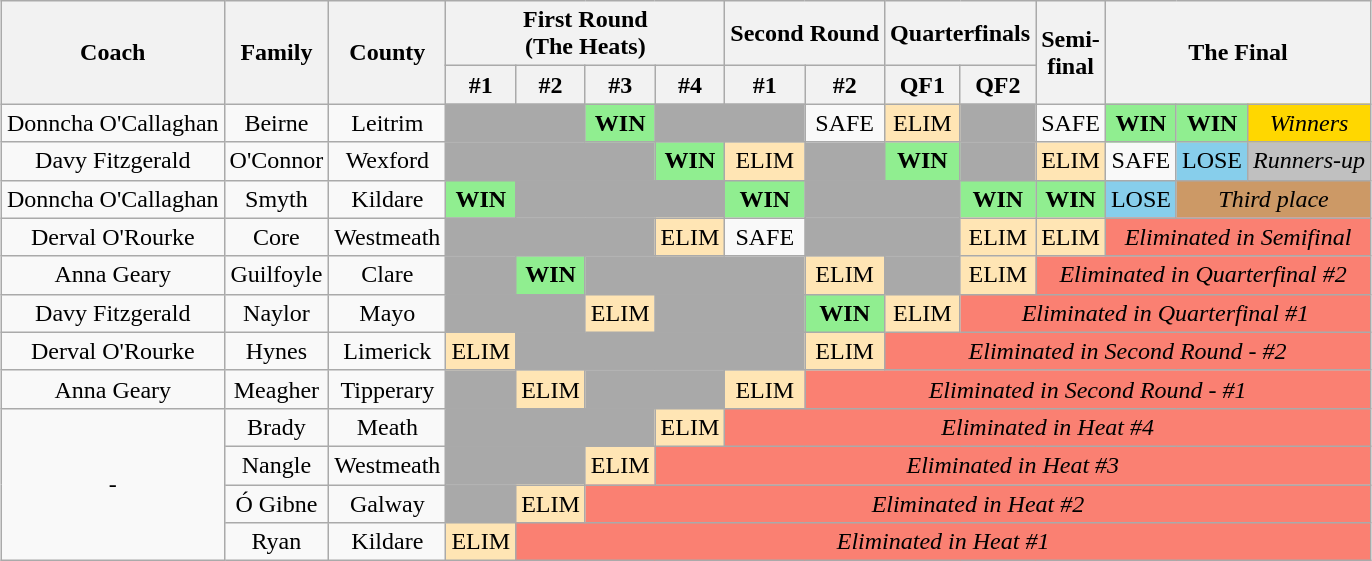<table class="wikitable sortable" style="margin: auto; text-align: center;">
<tr>
<th rowspan="2">Coach</th>
<th rowspan="2">Family</th>
<th rowspan="2">County</th>
<th colspan="4">First Round<br>(The Heats)</th>
<th colspan="2">Second Round</th>
<th colspan="2">Quarterfinals</th>
<th rowspan="2">Semi-<br>final</th>
<th colspan="3" rowspan="2">The Final</th>
</tr>
<tr>
<th>#1</th>
<th>#2</th>
<th>#3</th>
<th>#4</th>
<th>#1</th>
<th>#2</th>
<th>QF1</th>
<th>QF2</th>
</tr>
<tr>
<td>Donncha O'Callaghan</td>
<td>Beirne</td>
<td>Leitrim</td>
<td bgcolor="darkgray" colspan="2"></td>
<td bgcolor="lightgreen"><strong>WIN</strong></td>
<td bgcolor="darkgray" colspan="2"></td>
<td>SAFE</td>
<td style="background:#ffe5b4;">ELIM</td>
<td bgcolor="darkgray" colspan="1"></td>
<td>SAFE</td>
<td bgcolor="lightgreen"><strong>WIN</strong></td>
<td bgcolor="lightgreen"><strong>WIN</strong></td>
<td style="background:gold;"><em>Winners</em></td>
</tr>
<tr>
<td>Davy Fitzgerald</td>
<td>O'Connor</td>
<td>Wexford</td>
<td bgcolor="darkgray" colspan="3"></td>
<td bgcolor="lightgreen"><strong>WIN</strong></td>
<td style="background:#ffe5b4;">ELIM</td>
<td bgcolor="darkgray" colspan="1"></td>
<td bgcolor="lightgreen"><strong>WIN</strong></td>
<td bgcolor="darkgray" colspan="1"></td>
<td style="background:#ffe5b4;">ELIM</td>
<td>SAFE</td>
<td style="background:#87ceeb">LOSE</td>
<td style="background:silver;"><em>Runners-up</em></td>
</tr>
<tr>
<td>Donncha O'Callaghan</td>
<td>Smyth</td>
<td>Kildare</td>
<td bgcolor="lightgreen"><strong>WIN</strong></td>
<td bgcolor="darkgray" colspan="3"></td>
<td bgcolor="lightgreen"><strong>WIN</strong></td>
<td bgcolor="darkgray" colspan="2"></td>
<td bgcolor="lightgreen"><strong>WIN</strong></td>
<td bgcolor="lightgreen"><strong>WIN</strong></td>
<td style="background:#87ceeb">LOSE</td>
<td colspan="2" style="background:#c96;"><em>Third place</em></td>
</tr>
<tr>
<td>Derval O'Rourke</td>
<td>Core</td>
<td>Westmeath</td>
<td bgcolor="darkgray" colspan="3"></td>
<td style="background:#ffe5b4;">ELIM</td>
<td>SAFE</td>
<td bgcolor="darkgray" colspan="2"></td>
<td style="background:#ffe5b4;">ELIM</td>
<td style="background:#ffe5b4;">ELIM</td>
<td colspan="3" style="background:#FA8072;"><em>Eliminated in Semifinal</em></td>
</tr>
<tr>
<td>Anna Geary</td>
<td>Guilfoyle</td>
<td>Clare</td>
<td bgcolor="darkgray" colspan="1"></td>
<td bgcolor="lightgreen"><strong>WIN</strong></td>
<td bgcolor="darkgray" colspan="3"></td>
<td style="background:#ffe5b4;">ELIM</td>
<td bgcolor="darkgray" colspan="1"></td>
<td style="background:#ffe5b4;">ELIM</td>
<td colspan="4" style="background:#FA8072;"><em>Eliminated in Quarterfinal #2</em></td>
</tr>
<tr>
<td>Davy Fitzgerald</td>
<td>Naylor</td>
<td>Mayo</td>
<td bgcolor="darkgray" colspan="2"></td>
<td style="background:#ffe5b4;">ELIM</td>
<td bgcolor="darkgray" colspan="2"></td>
<td bgcolor="lightgreen"><strong>WIN</strong></td>
<td style="background:#ffe5b4;">ELIM</td>
<td colspan="5" style="background:#FA8072;"><em>Eliminated in Quarterfinal #1</em></td>
</tr>
<tr>
<td>Derval O'Rourke</td>
<td>Hynes</td>
<td>Limerick</td>
<td style="background:#ffe5b4;">ELIM</td>
<td bgcolor="darkgray" colspan="4"></td>
<td style="background:#ffe5b4;">ELIM</td>
<td colspan="6" style="background:#FA8072;"><em>Eliminated in Second Round - #2</em></td>
</tr>
<tr>
<td>Anna Geary</td>
<td>Meagher</td>
<td>Tipperary</td>
<td bgcolor="darkgray" colspan="1"></td>
<td style="background:#ffe5b4;">ELIM</td>
<td bgcolor="darkgray" colspan="2"></td>
<td style="background:#ffe5b4;">ELIM</td>
<td colspan="7" style="background:#FA8072;"><em>Eliminated in Second Round - #1</em></td>
</tr>
<tr>
<td rowspan="4">-</td>
<td>Brady</td>
<td>Meath</td>
<td bgcolor="darkgray" colspan="3"></td>
<td style="background:#ffe5b4;">ELIM</td>
<td colspan="8" style="background:#FA8072;"><em>Eliminated in Heat #4</em></td>
</tr>
<tr>
<td>Nangle</td>
<td>Westmeath</td>
<td bgcolor="darkgray" colspan="2"></td>
<td style="background:#ffe5b4;">ELIM</td>
<td colspan="9" style="background:#FA8072;"><em>Eliminated in Heat #3</em></td>
</tr>
<tr>
<td>Ó Gibne</td>
<td>Galway</td>
<td bgcolor="darkgray" colspan="1"></td>
<td style="background:#ffe5b4;">ELIM</td>
<td colspan="10" style="background:#FA8072;"><em>Eliminated in Heat #2</em></td>
</tr>
<tr>
<td>Ryan</td>
<td>Kildare</td>
<td style="background:#ffe5b4;">ELIM</td>
<td colspan="11" style="background:#FA8072;"><em>Eliminated in Heat #1</em></td>
</tr>
</table>
